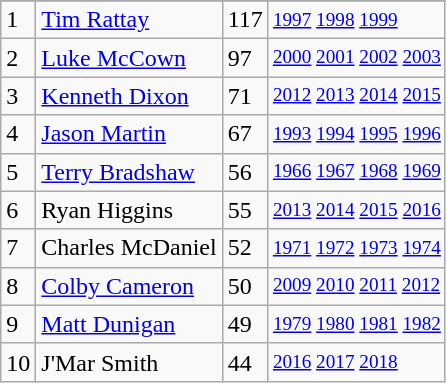<table class="wikitable">
<tr>
</tr>
<tr>
<td>1</td>
<td><a href='#'>Tim Rattay</a></td>
<td><abbr>117</abbr></td>
<td style="font-size:80%;"><a href='#'>1997</a> <a href='#'>1998</a> <a href='#'>1999</a></td>
</tr>
<tr>
<td>2</td>
<td><a href='#'>Luke McCown</a></td>
<td><abbr>97</abbr></td>
<td style="font-size:80%;"><a href='#'>2000</a> <a href='#'>2001</a> <a href='#'>2002</a> <a href='#'>2003</a></td>
</tr>
<tr>
<td>3</td>
<td><a href='#'>Kenneth Dixon</a></td>
<td><abbr>71</abbr></td>
<td style="font-size:80%;"><a href='#'>2012</a> <a href='#'>2013</a> <a href='#'>2014</a> <a href='#'>2015</a></td>
</tr>
<tr>
<td>4</td>
<td><a href='#'>Jason Martin</a></td>
<td><abbr>67</abbr></td>
<td style="font-size:80%;"><a href='#'>1993</a> <a href='#'>1994</a> <a href='#'>1995</a> <a href='#'>1996</a></td>
</tr>
<tr>
<td>5</td>
<td><a href='#'>Terry Bradshaw</a></td>
<td><abbr>56</abbr></td>
<td style="font-size:80%;"><a href='#'>1966</a> <a href='#'>1967</a> <a href='#'>1968</a> <a href='#'>1969</a></td>
</tr>
<tr>
<td>6</td>
<td>Ryan Higgins</td>
<td><abbr>55</abbr></td>
<td style="font-size:80%;"><a href='#'>2013</a> <a href='#'>2014</a> <a href='#'>2015</a> <a href='#'>2016</a></td>
</tr>
<tr>
<td>7</td>
<td>Charles McDaniel</td>
<td><abbr>52</abbr></td>
<td style="font-size:80%;"><a href='#'>1971</a> <a href='#'>1972</a> <a href='#'>1973</a> <a href='#'>1974</a></td>
</tr>
<tr>
<td>8</td>
<td><a href='#'>Colby Cameron</a></td>
<td><abbr>50</abbr></td>
<td style="font-size:80%;"><a href='#'>2009</a> <a href='#'>2010</a> <a href='#'>2011</a> <a href='#'>2012</a></td>
</tr>
<tr>
<td>9</td>
<td><a href='#'>Matt Dunigan</a></td>
<td><abbr>49</abbr></td>
<td style="font-size:80%;"><a href='#'>1979</a> <a href='#'>1980</a> <a href='#'>1981</a> <a href='#'>1982</a></td>
</tr>
<tr>
<td>10</td>
<td>J'Mar Smith</td>
<td><abbr>44</abbr></td>
<td style="font-size:80%;"><a href='#'>2016</a> <a href='#'>2017</a> <a href='#'>2018</a></td>
</tr>
</table>
